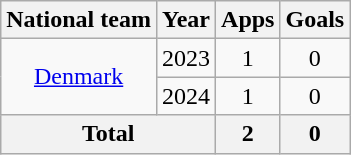<table class=wikitable style="text-align: center;">
<tr>
<th>National team</th>
<th>Year</th>
<th>Apps</th>
<th>Goals</th>
</tr>
<tr>
<td rowspan="2"><a href='#'>Denmark</a></td>
<td>2023</td>
<td>1</td>
<td>0</td>
</tr>
<tr>
<td>2024</td>
<td>1</td>
<td>0</td>
</tr>
<tr>
<th colspan="2">Total</th>
<th>2</th>
<th>0</th>
</tr>
</table>
